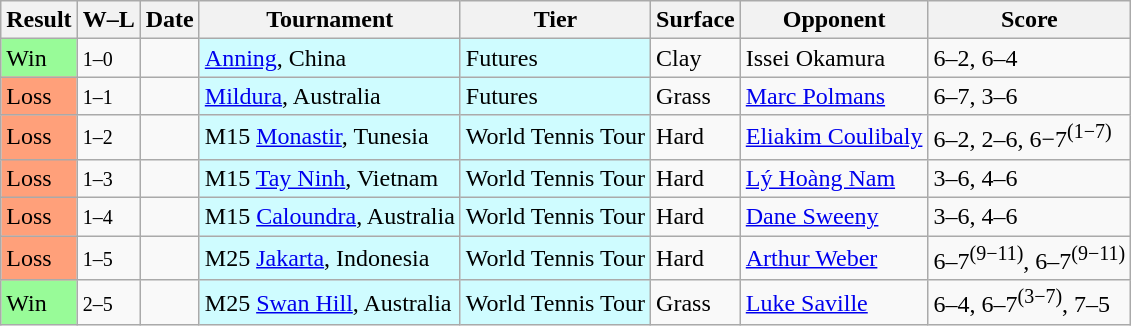<table class="sortable wikitable">
<tr>
<th>Result</th>
<th class="unsortable">W–L</th>
<th>Date</th>
<th>Tournament</th>
<th>Tier</th>
<th>Surface</th>
<th>Opponent</th>
<th class="unsortable">Score</th>
</tr>
<tr>
<td bgcolor=98FB98>Win</td>
<td><small>1–0</small></td>
<td></td>
<td bgcolor=cffcff><a href='#'>Anning</a>, China</td>
<td bgcolor=cffcff>Futures</td>
<td>Clay</td>
<td> Issei Okamura</td>
<td>6–2, 6–4</td>
</tr>
<tr>
<td bgcolor=FFA07A>Loss</td>
<td><small>1–1</small></td>
<td></td>
<td bgcolor=cffcff><a href='#'>Mildura</a>, Australia</td>
<td bgcolor=cffcff>Futures</td>
<td>Grass</td>
<td> <a href='#'>Marc Polmans</a></td>
<td>6–7, 3–6</td>
</tr>
<tr>
<td bgcolor=FFA07A>Loss</td>
<td><small>1–2</small></td>
<td></td>
<td bgcolor=cffcff>M15 <a href='#'>Monastir</a>, Tunesia</td>
<td bgcolor=cffcff>World Tennis Tour</td>
<td>Hard</td>
<td> <a href='#'>Eliakim Coulibaly</a></td>
<td>6–2, 2–6, 6−7<sup>(1−7)</sup></td>
</tr>
<tr>
<td bgcolor=FFA07A>Loss</td>
<td><small>1–3</small></td>
<td></td>
<td bgcolor=cffcff>M15 <a href='#'>Tay Ninh</a>, Vietnam</td>
<td bgcolor=cffcff>World Tennis Tour</td>
<td>Hard</td>
<td> <a href='#'>Lý Hoàng Nam</a></td>
<td>3–6, 4–6</td>
</tr>
<tr>
<td bgcolor=FFA07A>Loss</td>
<td><small>1–4</small></td>
<td></td>
<td bgcolor=cffcff>M15 <a href='#'>Caloundra</a>, Australia</td>
<td bgcolor=cffcff>World Tennis Tour</td>
<td>Hard</td>
<td> <a href='#'>Dane Sweeny</a></td>
<td>3–6, 4–6</td>
</tr>
<tr>
<td bgcolor=FFA07A>Loss</td>
<td><small>1–5</small></td>
<td></td>
<td bgcolor=cffcff>M25 <a href='#'>Jakarta</a>, Indonesia</td>
<td bgcolor=cffcff>World Tennis Tour</td>
<td>Hard</td>
<td> <a href='#'>Arthur Weber</a></td>
<td>6–7<sup>(9−11)</sup>, 6–7<sup>(9−11)</sup></td>
</tr>
<tr>
<td bgcolor=98FB98>Win</td>
<td><small>2–5</small></td>
<td></td>
<td bgcolor=cffcff>M25 <a href='#'>Swan Hill</a>, Australia</td>
<td bgcolor=cffcff>World Tennis Tour</td>
<td>Grass</td>
<td> <a href='#'>Luke Saville</a></td>
<td>6–4, 6–7<sup>(3−7)</sup>, 7–5</td>
</tr>
</table>
